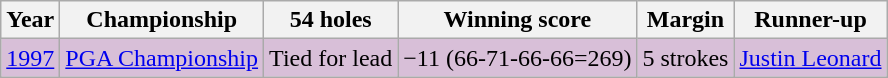<table class="wikitable">
<tr>
<th>Year</th>
<th>Championship</th>
<th>54 holes</th>
<th>Winning score</th>
<th>Margin</th>
<th>Runner-up</th>
</tr>
<tr style="background:#D8BFD8;">
<td><a href='#'>1997</a></td>
<td><a href='#'>PGA Championship</a></td>
<td>Tied for lead</td>
<td>−11 (66-71-66-66=269)</td>
<td>5 strokes</td>
<td> <a href='#'>Justin Leonard</a></td>
</tr>
</table>
